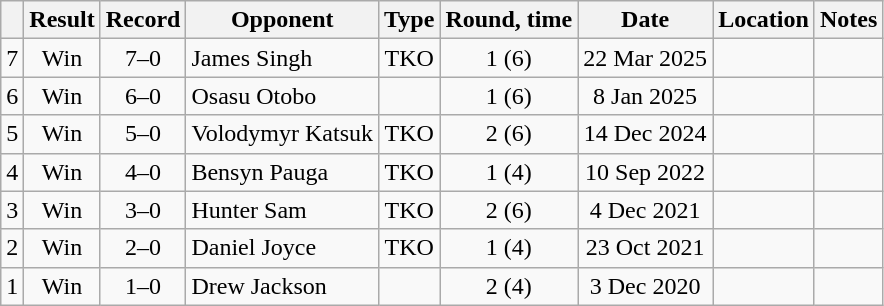<table class="wikitable" style="text-align:center">
<tr>
<th></th>
<th>Result</th>
<th>Record</th>
<th>Opponent</th>
<th>Type</th>
<th>Round, time</th>
<th>Date</th>
<th>Location</th>
<th>Notes</th>
</tr>
<tr>
<td>7</td>
<td>Win</td>
<td>7–0</td>
<td style="text-align:left;">James Singh</td>
<td>TKO</td>
<td>1 (6) </td>
<td>22 Mar 2025</td>
<td style="text-align:left;"></td>
<td></td>
</tr>
<tr>
<td>6</td>
<td>Win</td>
<td>6–0</td>
<td style="text-align:left;">Osasu Otobo</td>
<td></td>
<td>1 (6) </td>
<td>8 Jan 2025</td>
<td style="text-align:left;"></td>
<td></td>
</tr>
<tr>
<td>5</td>
<td>Win</td>
<td>5–0</td>
<td style="text-align:left;">Volodymyr Katsuk</td>
<td>TKO</td>
<td>2 (6) </td>
<td>14 Dec 2024</td>
<td style="text-align:left;"></td>
<td></td>
</tr>
<tr>
<td>4</td>
<td>Win</td>
<td>4–0</td>
<td style="text-align:left;">Bensyn Pauga</td>
<td>TKO</td>
<td>1 (4) </td>
<td>10 Sep 2022</td>
<td style="text-align:left;"></td>
<td></td>
</tr>
<tr>
<td>3</td>
<td>Win</td>
<td>3–0</td>
<td style="text-align:left;">Hunter Sam</td>
<td>TKO</td>
<td>2 (6) </td>
<td>4 Dec 2021</td>
<td style="text-align:left;"></td>
<td></td>
</tr>
<tr>
<td>2</td>
<td>Win</td>
<td>2–0</td>
<td style="text-align:left;">Daniel Joyce</td>
<td>TKO</td>
<td>1 (4) </td>
<td>23 Oct 2021</td>
<td style="text-align:left;"></td>
<td></td>
</tr>
<tr>
<td>1</td>
<td>Win</td>
<td>1–0</td>
<td style="text-align:left;">Drew Jackson</td>
<td></td>
<td>2 (4) </td>
<td>3 Dec 2020</td>
<td style="text-align:left;"></td>
<td></td>
</tr>
</table>
